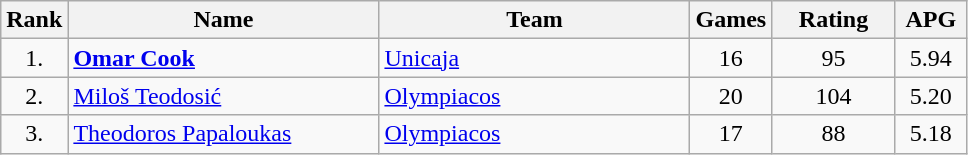<table class="wikitable sortable" style="text-align: center;">
<tr>
<th>Rank</th>
<th width=200>Name</th>
<th width=200>Team</th>
<th>Games</th>
<th width=75>Rating</th>
<th width=40>APG</th>
</tr>
<tr>
<td>1.</td>
<td align="left"> <strong><a href='#'>Omar Cook</a></strong></td>
<td align="left"> <a href='#'>Unicaja</a></td>
<td>16</td>
<td>95</td>
<td>5.94</td>
</tr>
<tr>
<td>2.</td>
<td align="left"> <a href='#'>Miloš Teodosić</a></td>
<td align="left"> <a href='#'>Olympiacos</a></td>
<td>20</td>
<td>104</td>
<td>5.20</td>
</tr>
<tr>
<td>3.</td>
<td align="left"> <a href='#'>Theodoros Papaloukas</a></td>
<td align="left"> <a href='#'>Olympiacos</a></td>
<td>17</td>
<td>88</td>
<td>5.18</td>
</tr>
</table>
